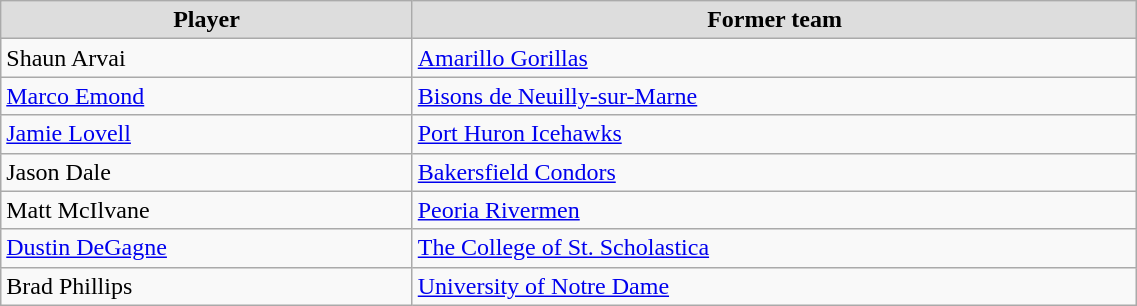<table class="wikitable" width=60%>
<tr align="center"  bgcolor="#dddddd">
<td><strong>Player</strong></td>
<td><strong>Former team</strong></td>
</tr>
<tr>
<td>Shaun Arvai</td>
<td><a href='#'>Amarillo Gorillas</a></td>
</tr>
<tr>
<td><a href='#'>Marco Emond</a></td>
<td><a href='#'>Bisons de Neuilly-sur-Marne</a></td>
</tr>
<tr>
<td><a href='#'>Jamie Lovell</a></td>
<td><a href='#'>Port Huron Icehawks</a></td>
</tr>
<tr>
<td>Jason Dale</td>
<td><a href='#'>Bakersfield Condors</a></td>
</tr>
<tr>
<td>Matt McIlvane</td>
<td><a href='#'>Peoria Rivermen</a></td>
</tr>
<tr>
<td><a href='#'>Dustin DeGagne</a></td>
<td><a href='#'>The College of St. Scholastica</a></td>
</tr>
<tr>
<td>Brad Phillips</td>
<td><a href='#'>University of Notre Dame</a></td>
</tr>
</table>
